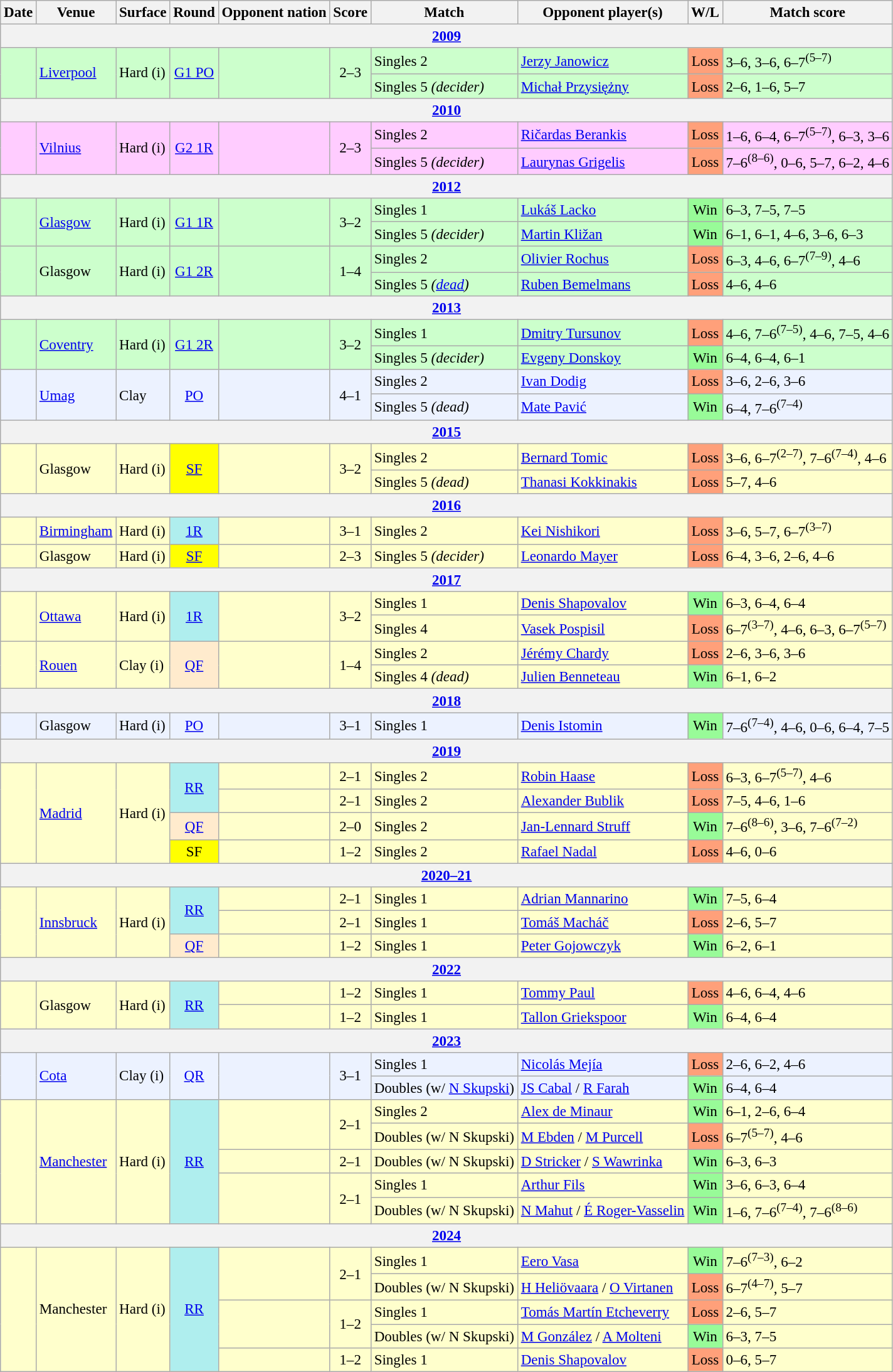<table class="wikitable nowrap" style=font-size:96%>
<tr>
<th>Date</th>
<th>Venue</th>
<th>Surface</th>
<th>Round</th>
<th>Opponent nation</th>
<th>Score</th>
<th>Match</th>
<th>Opponent player(s)</th>
<th>W/L</th>
<th>Match score</th>
</tr>
<tr>
<th colspan=10><a href='#'>2009</a></th>
</tr>
<tr style="background:#cfc;">
<td rowspan=2></td>
<td rowspan=2><a href='#'>Liverpool</a></td>
<td rowspan=2>Hard (i)</td>
<td rowspan="2" style="text-align:center;"><a href='#'>G1 PO</a></td>
<td rowspan=2></td>
<td rowspan="2" style="text-align:center;">2–3</td>
<td>Singles 2</td>
<td><a href='#'>Jerzy Janowicz</a></td>
<td style="background:#ffa07a; text-align:center;">Loss</td>
<td>3–6, 3–6, 6–7<sup>(5–7)</sup></td>
</tr>
<tr style="background:#cfc;">
<td>Singles 5 <em>(decider)</em></td>
<td><a href='#'>Michał Przysiężny</a></td>
<td style="background:#ffa07a; text-align:center;">Loss</td>
<td>2–6, 1–6, 5–7</td>
</tr>
<tr>
<th colspan=10><a href='#'>2010</a></th>
</tr>
<tr style="background:#fcf;">
<td rowspan=2></td>
<td rowspan=2><a href='#'>Vilnius</a></td>
<td rowspan=2>Hard (i)</td>
<td rowspan="2" style="text-align:center;"><a href='#'>G2 1R</a></td>
<td rowspan=2></td>
<td rowspan="2" style="text-align:center;">2–3</td>
<td>Singles 2</td>
<td><a href='#'>Ričardas Berankis</a></td>
<td style="background:#ffa07a; text-align:center;">Loss</td>
<td>1–6, 6–4, 6–7<sup>(5–7)</sup>, 6–3, 3–6</td>
</tr>
<tr style="background:#fcf;">
<td>Singles 5 <em>(decider)</em></td>
<td><a href='#'>Laurynas Grigelis</a></td>
<td style="background:#ffa07a; text-align:center;">Loss</td>
<td>7–6<sup>(8–6)</sup>, 0–6, 5–7, 6–2, 4–6</td>
</tr>
<tr>
<th colspan=10><a href='#'>2012</a></th>
</tr>
<tr style="background:#cfc;">
<td rowspan=2></td>
<td rowspan=2><a href='#'>Glasgow</a></td>
<td rowspan=2>Hard (i)</td>
<td rowspan="2" style="text-align:center;"><a href='#'>G1 1R</a></td>
<td rowspan=2></td>
<td rowspan="2" style="text-align:center;">3–2</td>
<td>Singles 1</td>
<td><a href='#'>Lukáš Lacko</a></td>
<td style="background:#98fb98; text-align:center;">Win</td>
<td>6–3, 7–5, 7–5</td>
</tr>
<tr style="background:#cfc;">
<td>Singles 5 <em>(decider)</em></td>
<td><a href='#'>Martin Kližan</a></td>
<td style="background:#98fb98; text-align:center;">Win</td>
<td>6–1, 6–1, 4–6, 3–6, 6–3</td>
</tr>
<tr style="background:#cfc;">
<td rowspan=2></td>
<td rowspan=2>Glasgow</td>
<td rowspan=2>Hard (i)</td>
<td rowspan="2" style="text-align:center;"><a href='#'>G1 2R</a></td>
<td rowspan=2></td>
<td rowspan="2" style="text-align:center;">1–4</td>
<td>Singles 2</td>
<td><a href='#'>Olivier Rochus</a></td>
<td style="background:#ffa07a; text-align:center;">Loss</td>
<td>6–3, 4–6, 6–7<sup>(7–9)</sup>, 4–6</td>
</tr>
<tr style="background:#cfc;">
<td>Singles 5 <em>(<a href='#'>dead</a>)</em></td>
<td><a href='#'>Ruben Bemelmans</a></td>
<td style="background:#ffa07a; text-align:center;">Loss</td>
<td>4–6, 4–6</td>
</tr>
<tr>
<th colspan=10><a href='#'>2013</a></th>
</tr>
<tr style="background:#cfc;">
<td rowspan=2></td>
<td rowspan=2><a href='#'>Coventry</a></td>
<td rowspan=2>Hard (i)</td>
<td rowspan="2" style="text-align:center;"><a href='#'>G1 2R</a></td>
<td rowspan=2></td>
<td rowspan="2" style="text-align:center;">3–2</td>
<td>Singles 1</td>
<td><a href='#'>Dmitry Tursunov</a></td>
<td style="background:#ffa07a; text-align:center;">Loss</td>
<td>4–6, 7–6<sup>(7–5)</sup>, 4–6, 7–5, 4–6</td>
</tr>
<tr style="background:#cfc;">
<td>Singles 5 <em>(decider)</em></td>
<td><a href='#'>Evgeny Donskoy</a></td>
<td style="background:#98fb98; text-align:center;">Win</td>
<td>6–4, 6–4, 6–1</td>
</tr>
<tr style="background:#ecf2ff;">
<td rowspan=2></td>
<td rowspan=2><a href='#'>Umag</a></td>
<td rowspan=2>Clay</td>
<td rowspan="2" style="text-align:center;"><a href='#'>PO</a></td>
<td rowspan=2></td>
<td rowspan="2" style="text-align:center;">4–1</td>
<td>Singles 2</td>
<td><a href='#'>Ivan Dodig</a></td>
<td style="background:#ffa07a; text-align:center;">Loss</td>
<td>3–6, 2–6, 3–6</td>
</tr>
<tr style="background:#ecf2ff;">
<td>Singles 5 <em>(dead)</em></td>
<td><a href='#'>Mate Pavić</a></td>
<td style="background:#98fb98; text-align:center;">Win</td>
<td>6–4, 7–6<sup>(7–4)</sup></td>
</tr>
<tr>
<th colspan=10><a href='#'>2015</a></th>
</tr>
<tr style="background:#ffc;">
<td rowspan=2></td>
<td rowspan=2>Glasgow</td>
<td rowspan=2>Hard (i)</td>
<td rowspan="2" style="text-align:center;" bgcolor="yellow"><a href='#'>SF</a></td>
<td rowspan=2></td>
<td rowspan="2" style="text-align:center;">3–2</td>
<td>Singles 2</td>
<td><a href='#'>Bernard Tomic</a></td>
<td style="background:#ffa07a; text-align:center;">Loss</td>
<td>3–6, 6–7<sup>(2–7)</sup>, 7–6<sup>(7–4)</sup>, 4–6</td>
</tr>
<tr style="background:#ffc;">
<td>Singles 5 <em>(dead)</em></td>
<td><a href='#'>Thanasi Kokkinakis</a></td>
<td style="background:#ffa07a; text-align:center;">Loss</td>
<td>5–7, 4–6</td>
</tr>
<tr>
<th colspan=10><a href='#'>2016</a></th>
</tr>
<tr style="background:#ffc;">
<td></td>
<td><a href='#'>Birmingham</a></td>
<td>Hard (i)</td>
<td style="text-align:center;" bgcolor="afeeee"><a href='#'>1R</a></td>
<td></td>
<td style="text-align:center;">3–1</td>
<td>Singles 2</td>
<td><a href='#'>Kei Nishikori</a></td>
<td style="background:#ffa07a; text-align:center;">Loss</td>
<td>3–6, 5–7, 6–7<sup>(3–7)</sup></td>
</tr>
<tr style="background:#ffc;">
<td></td>
<td>Glasgow</td>
<td>Hard (i)</td>
<td style="text-align:center;" bgcolor="yellow"><a href='#'>SF</a></td>
<td></td>
<td style="text-align:center;">2–3</td>
<td>Singles 5 <em>(decider)</em></td>
<td><a href='#'>Leonardo Mayer</a></td>
<td style="background:#ffa07a; text-align:center;">Loss</td>
<td>6–4, 3–6, 2–6, 4–6</td>
</tr>
<tr>
<th colspan=10><a href='#'>2017</a></th>
</tr>
<tr style="background:#ffc;">
<td rowspan=2></td>
<td rowspan=2><a href='#'>Ottawa</a></td>
<td rowspan=2>Hard (i)</td>
<td rowspan="2" style="text-align:center;" bgcolor="afeeee"><a href='#'>1R</a></td>
<td rowspan=2></td>
<td rowspan="2" style="text-align:center;">3–2</td>
<td>Singles 1</td>
<td><a href='#'>Denis Shapovalov</a></td>
<td style="background:#98fb98; text-align:center;">Win</td>
<td>6–3, 6–4, 6–4</td>
</tr>
<tr style="background:#ffc;">
<td>Singles 4</td>
<td><a href='#'>Vasek Pospisil</a></td>
<td style="background:#ffa07a; text-align:center;">Loss</td>
<td>6–7<sup>(3–7)</sup>, 4–6, 6–3, 6–7<sup>(5–7)</sup></td>
</tr>
<tr style="background:#ffc;">
<td rowspan=2></td>
<td rowspan=2><a href='#'>Rouen</a></td>
<td rowspan=2>Clay (i)</td>
<td rowspan="2" style="text-align:center;" bgcolor="ffebcd"><a href='#'>QF</a></td>
<td rowspan=2></td>
<td rowspan="2" style="text-align:center;">1–4</td>
<td>Singles 2</td>
<td><a href='#'>Jérémy Chardy</a></td>
<td style="background:#ffa07a; text-align:center;">Loss</td>
<td>2–6, 3–6, 3–6</td>
</tr>
<tr style="background:#ffc;">
<td>Singles 4 <em>(dead)</em></td>
<td><a href='#'>Julien Benneteau</a></td>
<td style="background:#98fb98; text-align:center;">Win</td>
<td>6–1, 6–2</td>
</tr>
<tr>
<th colspan=10><a href='#'>2018</a></th>
</tr>
<tr style="background:#ecf2ff;">
<td></td>
<td>Glasgow</td>
<td>Hard (i)</td>
<td style="text-align:center;"><a href='#'>PO</a></td>
<td></td>
<td style="text-align:center;">3–1</td>
<td>Singles 1</td>
<td><a href='#'>Denis Istomin</a></td>
<td style="background:#98fb98; text-align:center;">Win</td>
<td>7–6<sup>(7–4)</sup>, 4–6, 0–6, 6–4, 7–5</td>
</tr>
<tr>
<th colspan=10><a href='#'>2019</a></th>
</tr>
<tr style="background:#ffc;">
<td rowspan="4"></td>
<td rowspan="4"><a href='#'>Madrid</a></td>
<td rowspan="4">Hard (i)</td>
<td rowspan="2" style="text-align:center;" bgcolor="afeeee"><a href='#'>RR</a></td>
<td></td>
<td style="text-align:center;">2–1</td>
<td>Singles 2</td>
<td><a href='#'>Robin Haase</a></td>
<td style="background:#ffa07a; text-align:center;">Loss</td>
<td>6–3, 6–7<sup>(5–7)</sup>, 4–6</td>
</tr>
<tr style="background:#ffc;">
<td></td>
<td style="text-align:center;">2–1</td>
<td>Singles 2</td>
<td><a href='#'>Alexander Bublik</a></td>
<td style="background:#ffa07a; text-align:center;">Loss</td>
<td>7–5, 4–6, 1–6</td>
</tr>
<tr style="background:#ffc;">
<td style="text-align:center;" bgcolor="ffebcd"><a href='#'>QF</a></td>
<td></td>
<td style="text-align:center;">2–0</td>
<td>Singles 2</td>
<td><a href='#'>Jan-Lennard Struff</a></td>
<td style="background:#98fb98; text-align:center;">Win</td>
<td>7–6<sup>(8–6)</sup>, 3–6, 7–6<sup>(7–2)</sup></td>
</tr>
<tr style="background:#ffc;">
<td style="text-align:center;" bgcolor="yellow">SF</td>
<td></td>
<td style="text-align:center;">1–2</td>
<td>Singles 2</td>
<td><a href='#'>Rafael Nadal</a></td>
<td style="background:#ffa07a; text-align:center;">Loss</td>
<td>4–6, 0–6</td>
</tr>
<tr>
<th colspan=10><a href='#'>2020–21</a></th>
</tr>
<tr style="background:#ffc;">
<td rowspan="3"></td>
<td rowspan="3"><a href='#'>Innsbruck</a></td>
<td rowspan="3">Hard (i)</td>
<td rowspan="2" style="text-align:center;" bgcolor="afeeee"><a href='#'>RR</a></td>
<td></td>
<td style="text-align:center;">2–1</td>
<td>Singles 1</td>
<td><a href='#'>Adrian Mannarino</a></td>
<td style="background:#98fb98; text-align:center;">Win</td>
<td>7–5, 6–4</td>
</tr>
<tr style="background:#ffc;">
<td></td>
<td style="text-align:center;">2–1</td>
<td>Singles 1</td>
<td><a href='#'>Tomáš Macháč</a></td>
<td style="background:#ffa07a; text-align:center;">Loss</td>
<td>2–6, 5–7</td>
</tr>
<tr style="background:#ffc;">
<td style="text-align:center;" bgcolor="ffebcd"><a href='#'>QF</a></td>
<td></td>
<td style="text-align:center;">1–2</td>
<td>Singles 1</td>
<td><a href='#'>Peter Gojowczyk</a></td>
<td style="background:#98fb98; text-align:center;">Win</td>
<td>6–2, 6–1</td>
</tr>
<tr>
<th colspan=10><a href='#'>2022</a></th>
</tr>
<tr style="background:#ffc;">
<td rowspan="2"></td>
<td rowspan="2">Glasgow</td>
<td rowspan="2">Hard (i)</td>
<td rowspan="2" style="text-align:center;" bgcolor="afeeee"><a href='#'>RR</a></td>
<td></td>
<td style="text-align:center;">1–2</td>
<td>Singles 1</td>
<td><a href='#'>Tommy Paul</a></td>
<td style="background:#ffa07a; text-align:center;">Loss</td>
<td>4–6, 6–4, 4–6</td>
</tr>
<tr style="background:#ffc;">
<td></td>
<td style="text-align:center;">1–2</td>
<td>Singles 1</td>
<td><a href='#'>Tallon Griekspoor</a></td>
<td style="background:#98fb98; text-align:center;">Win</td>
<td>6–4, 6–4</td>
</tr>
<tr>
<th colspan=10><a href='#'>2023</a></th>
</tr>
<tr style="background:#ecf2ff;">
<td rowspan="2"></td>
<td rowspan="2"><a href='#'>Cota</a></td>
<td rowspan="2">Clay (i)</td>
<td rowspan="2" style="text-align:center;"><a href='#'>QR</a></td>
<td rowspan="2"></td>
<td rowspan="2" style="text-align:center;">3–1</td>
<td>Singles 1</td>
<td><a href='#'>Nicolás Mejía</a></td>
<td style="background:#ffa07a; text-align:center;">Loss</td>
<td>2–6, 6–2, 4–6</td>
</tr>
<tr style="background:#ecf2ff;">
<td>Doubles (w/ <a href='#'>N Skupski</a>)</td>
<td><a href='#'>JS Cabal</a> / <a href='#'>R Farah</a></td>
<td style="background:#98fb98; text-align:center;">Win</td>
<td>6–4, 6–4</td>
</tr>
<tr style="background:#ffc;">
<td rowspan="5"></td>
<td rowspan="5"><a href='#'>Manchester</a></td>
<td rowspan="5">Hard (i)</td>
<td rowspan="5" style="text-align:center;" bgcolor="afeeee"><a href='#'>RR</a></td>
<td rowspan="2"></td>
<td rowspan="2" style="text-align:center;">2–1</td>
<td>Singles 2</td>
<td><a href='#'>Alex de Minaur</a></td>
<td style="background:#98fb98; text-align:center;">Win</td>
<td>6–1, 2–6, 6–4</td>
</tr>
<tr style="background:#ffc;">
<td>Doubles (w/ N Skupski)</td>
<td><a href='#'>M Ebden</a> / <a href='#'>M Purcell</a></td>
<td style="background:#ffa07a; text-align:center;">Loss</td>
<td>6–7<sup>(5–7)</sup>, 4–6</td>
</tr>
<tr style="background:#ffc;">
<td></td>
<td style="text-align:center;">2–1</td>
<td>Doubles (w/ N Skupski)</td>
<td><a href='#'>D Stricker</a> / <a href='#'>S Wawrinka</a></td>
<td style="background:#98fb98; text-align:center;">Win</td>
<td>6–3, 6–3</td>
</tr>
<tr style="background:#ffc;">
<td rowspan="2"></td>
<td rowspan="2" style="text-align:center;">2–1</td>
<td>Singles 1</td>
<td><a href='#'>Arthur Fils</a></td>
<td style="background:#98fb98; text-align:center;">Win</td>
<td>3–6, 6–3, 6–4</td>
</tr>
<tr style="background:#ffc;">
<td>Doubles (w/ N Skupski)</td>
<td><a href='#'>N Mahut</a> / <a href='#'>É Roger-Vasselin</a></td>
<td style="background:#98fb98; text-align:center;">Win</td>
<td>1–6, 7–6<sup>(7–4)</sup>, 7–6<sup>(8–6)</sup></td>
</tr>
<tr>
<th colspan=10><a href='#'>2024</a></th>
</tr>
<tr style="background:#ffc;">
<td rowspan="5"></td>
<td rowspan="5">Manchester</td>
<td rowspan="5">Hard (i)</td>
<td rowspan="5" style="text-align:center;" bgcolor="afeeee"><a href='#'>RR</a></td>
<td rowspan="2"></td>
<td rowspan="2" style="text-align:center;">2–1</td>
<td>Singles 1</td>
<td><a href='#'>Eero Vasa</a></td>
<td style="background:#98fb98; text-align:center;">Win</td>
<td>7–6<sup>(7–3)</sup>, 6–2</td>
</tr>
<tr style="background:#ffc;">
<td>Doubles (w/ N Skupski)</td>
<td><a href='#'>H Heliövaara</a> / <a href='#'>O Virtanen</a></td>
<td style="background:#ffa07a; text-align:center;">Loss</td>
<td>6–7<sup>(4–7)</sup>, 5–7</td>
</tr>
<tr style="background:#ffc;">
<td rowspan="2"></td>
<td rowspan="2" style="text-align:center;">1–2</td>
<td>Singles 1</td>
<td><a href='#'>Tomás Martín Etcheverry</a></td>
<td style="background:#ffa07a; text-align:center;">Loss</td>
<td>2–6, 5–7</td>
</tr>
<tr style="background:#ffc;">
<td>Doubles (w/ N Skupski)</td>
<td><a href='#'>M González</a> / <a href='#'>A Molteni</a></td>
<td style="background:#98fb98; text-align:center;">Win</td>
<td>6–3, 7–5</td>
</tr>
<tr style="background:#ffc;">
<td></td>
<td style="text-align:center;">1–2</td>
<td>Singles 1</td>
<td><a href='#'>Denis Shapovalov</a></td>
<td style="background:#ffa07a; text-align:center;">Loss</td>
<td>0–6, 5–7</td>
</tr>
</table>
